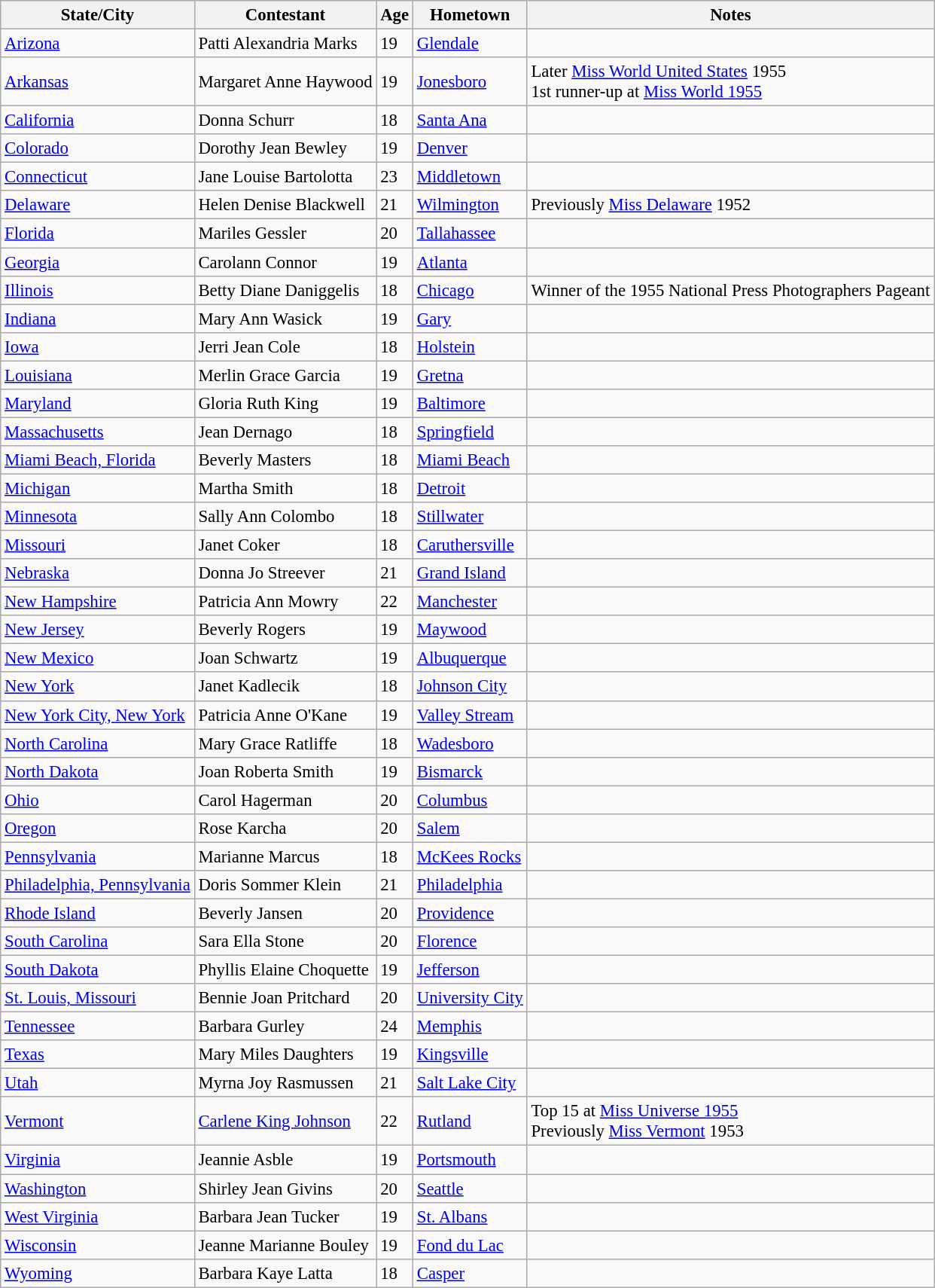<table class="wikitable sortable" style="font-size: 95%;">
<tr>
<th>State/City</th>
<th>Contestant</th>
<th>Age</th>
<th>Hometown</th>
<th>Notes</th>
</tr>
<tr>
<td><a href='#'>Arizona</a></td>
<td>Patti Alexandria Marks</td>
<td>19</td>
<td><a href='#'>Glendale</a></td>
<td></td>
</tr>
<tr>
<td><a href='#'>Arkansas</a></td>
<td>Margaret Anne Haywood</td>
<td>19</td>
<td><a href='#'>Jonesboro</a></td>
<td>Later <a href='#'>Miss World United States</a> 1955<br>1st runner-up at <a href='#'>Miss World 1955</a></td>
</tr>
<tr>
<td><a href='#'>California</a></td>
<td>Donna Schurr</td>
<td>18</td>
<td><a href='#'>Santa Ana</a></td>
<td></td>
</tr>
<tr>
<td><a href='#'>Colorado</a></td>
<td>Dorothy Jean Bewley</td>
<td>19</td>
<td><a href='#'>Denver</a></td>
<td></td>
</tr>
<tr>
<td><a href='#'>Connecticut</a></td>
<td>Jane Louise Bartolotta</td>
<td>23</td>
<td><a href='#'>Middletown</a></td>
<td></td>
</tr>
<tr>
<td><a href='#'>Delaware</a></td>
<td>Helen Denise Blackwell</td>
<td>21</td>
<td><a href='#'>Wilmington</a></td>
<td>Previously <a href='#'>Miss Delaware</a> 1952</td>
</tr>
<tr>
<td><a href='#'>Florida</a></td>
<td>Mariles Gessler</td>
<td>20</td>
<td><a href='#'>Tallahassee</a></td>
<td></td>
</tr>
<tr>
<td><a href='#'>Georgia</a></td>
<td>Carolann Connor</td>
<td>19</td>
<td><a href='#'>Atlanta</a></td>
<td></td>
</tr>
<tr>
<td><a href='#'>Illinois</a></td>
<td>Betty Diane Daniggelis</td>
<td>18</td>
<td><a href='#'>Chicago</a></td>
<td>Winner of the 1955 National Press Photographers Pageant</td>
</tr>
<tr>
<td><a href='#'>Indiana</a></td>
<td>Mary Ann Wasick</td>
<td>19</td>
<td><a href='#'>Gary</a></td>
<td></td>
</tr>
<tr>
<td><a href='#'>Iowa</a></td>
<td>Jerri Jean Cole</td>
<td>18</td>
<td><a href='#'>Holstein</a></td>
<td></td>
</tr>
<tr>
<td><a href='#'>Louisiana</a></td>
<td>Merlin Grace Garcia</td>
<td>19</td>
<td><a href='#'>Gretna</a></td>
<td></td>
</tr>
<tr>
<td><a href='#'>Maryland</a></td>
<td>Gloria Ruth King</td>
<td>19</td>
<td><a href='#'>Baltimore</a></td>
<td></td>
</tr>
<tr>
<td><a href='#'>Massachusetts</a></td>
<td>Jean Dernago</td>
<td>18</td>
<td><a href='#'>Springfield</a></td>
<td></td>
</tr>
<tr>
<td><a href='#'>Miami Beach, Florida</a></td>
<td>Beverly Masters</td>
<td>18</td>
<td><a href='#'>Miami Beach</a></td>
<td></td>
</tr>
<tr>
<td><a href='#'>Michigan</a></td>
<td>Martha Smith</td>
<td>18</td>
<td><a href='#'>Detroit</a></td>
<td></td>
</tr>
<tr>
<td><a href='#'>Minnesota</a></td>
<td>Sally Ann Colombo</td>
<td>18</td>
<td><a href='#'>Stillwater</a></td>
<td></td>
</tr>
<tr>
<td><a href='#'>Missouri</a></td>
<td>Janet Coker</td>
<td>18</td>
<td><a href='#'>Caruthersville</a></td>
<td></td>
</tr>
<tr>
<td><a href='#'>Nebraska</a></td>
<td>Donna Jo Streever</td>
<td>21</td>
<td><a href='#'>Grand Island</a></td>
<td></td>
</tr>
<tr>
<td><a href='#'>New Hampshire</a></td>
<td>Patricia Ann Mowry</td>
<td>22</td>
<td><a href='#'>Manchester</a></td>
<td></td>
</tr>
<tr>
<td><a href='#'>New Jersey</a></td>
<td>Beverly Rogers</td>
<td>19</td>
<td><a href='#'>Maywood</a></td>
<td></td>
</tr>
<tr>
<td><a href='#'>New Mexico</a></td>
<td>Joan Schwartz</td>
<td>19</td>
<td><a href='#'>Albuquerque</a></td>
<td></td>
</tr>
<tr>
<td><a href='#'>New York</a></td>
<td>Janet Kadlecik</td>
<td>18</td>
<td><a href='#'>Johnson City</a></td>
<td></td>
</tr>
<tr>
<td><a href='#'>New York City, New York</a></td>
<td>Patricia Anne O'Kane</td>
<td>19</td>
<td><a href='#'>Valley Stream</a></td>
<td></td>
</tr>
<tr>
<td><a href='#'>North Carolina</a></td>
<td>Mary Grace Ratliffe</td>
<td>18</td>
<td><a href='#'>Wadesboro</a></td>
<td></td>
</tr>
<tr>
<td><a href='#'>North Dakota</a></td>
<td>Joan Roberta Smith</td>
<td>19</td>
<td><a href='#'>Bismarck</a></td>
<td></td>
</tr>
<tr>
<td><a href='#'>Ohio</a></td>
<td>Carol Hagerman</td>
<td>20</td>
<td><a href='#'>Columbus</a></td>
<td></td>
</tr>
<tr>
<td><a href='#'>Oregon</a></td>
<td>Rose Karcha</td>
<td>20</td>
<td><a href='#'>Salem</a></td>
<td></td>
</tr>
<tr>
<td><a href='#'>Pennsylvania</a></td>
<td>Marianne Marcus</td>
<td>18</td>
<td><a href='#'>McKees Rocks</a></td>
<td></td>
</tr>
<tr>
<td><a href='#'>Philadelphia, Pennsylvania</a></td>
<td>Doris Sommer Klein</td>
<td>21</td>
<td><a href='#'>Philadelphia</a></td>
<td></td>
</tr>
<tr>
<td><a href='#'>Rhode Island</a></td>
<td>Beverly Jansen</td>
<td>20</td>
<td><a href='#'>Providence</a></td>
<td></td>
</tr>
<tr>
<td><a href='#'>South Carolina</a></td>
<td>Sara Ella Stone</td>
<td>20</td>
<td><a href='#'>Florence</a></td>
<td></td>
</tr>
<tr>
<td><a href='#'>South Dakota</a></td>
<td>Phyllis Elaine Choquette</td>
<td>19</td>
<td><a href='#'>Jefferson</a></td>
<td></td>
</tr>
<tr>
<td><a href='#'>St. Louis, Missouri</a></td>
<td>Bennie Joan Pritchard</td>
<td>20</td>
<td><a href='#'>University City</a></td>
<td></td>
</tr>
<tr>
<td><a href='#'>Tennessee</a></td>
<td>Barbara Gurley</td>
<td>24</td>
<td><a href='#'>Memphis</a></td>
<td></td>
</tr>
<tr>
<td><a href='#'>Texas</a></td>
<td>Mary Miles Daughters</td>
<td>19</td>
<td><a href='#'>Kingsville</a></td>
<td></td>
</tr>
<tr>
<td><a href='#'>Utah</a></td>
<td>Myrna Joy Rasmussen</td>
<td>21</td>
<td><a href='#'>Salt Lake City</a></td>
<td></td>
</tr>
<tr>
<td><a href='#'>Vermont</a></td>
<td><a href='#'>Carlene King Johnson</a></td>
<td>22</td>
<td><a href='#'>Rutland</a></td>
<td>Top 15 at <a href='#'>Miss Universe 1955</a><br>Previously <a href='#'>Miss Vermont</a> 1953</td>
</tr>
<tr>
<td><a href='#'>Virginia</a></td>
<td>Jeannie Asble</td>
<td>19</td>
<td><a href='#'>Portsmouth</a></td>
<td></td>
</tr>
<tr>
<td><a href='#'>Washington</a></td>
<td>Shirley Jean Givins</td>
<td>20</td>
<td><a href='#'>Seattle</a></td>
<td></td>
</tr>
<tr>
<td><a href='#'>West Virginia</a></td>
<td>Barbara Jean Tucker</td>
<td>19</td>
<td><a href='#'>St. Albans</a></td>
<td></td>
</tr>
<tr>
<td><a href='#'>Wisconsin</a></td>
<td>Jeanne Marianne Bouley</td>
<td>19</td>
<td><a href='#'>Fond du Lac</a></td>
<td></td>
</tr>
<tr>
<td><a href='#'>Wyoming</a></td>
<td>Barbara Kaye Latta</td>
<td>18</td>
<td><a href='#'>Casper</a></td>
<td></td>
</tr>
</table>
